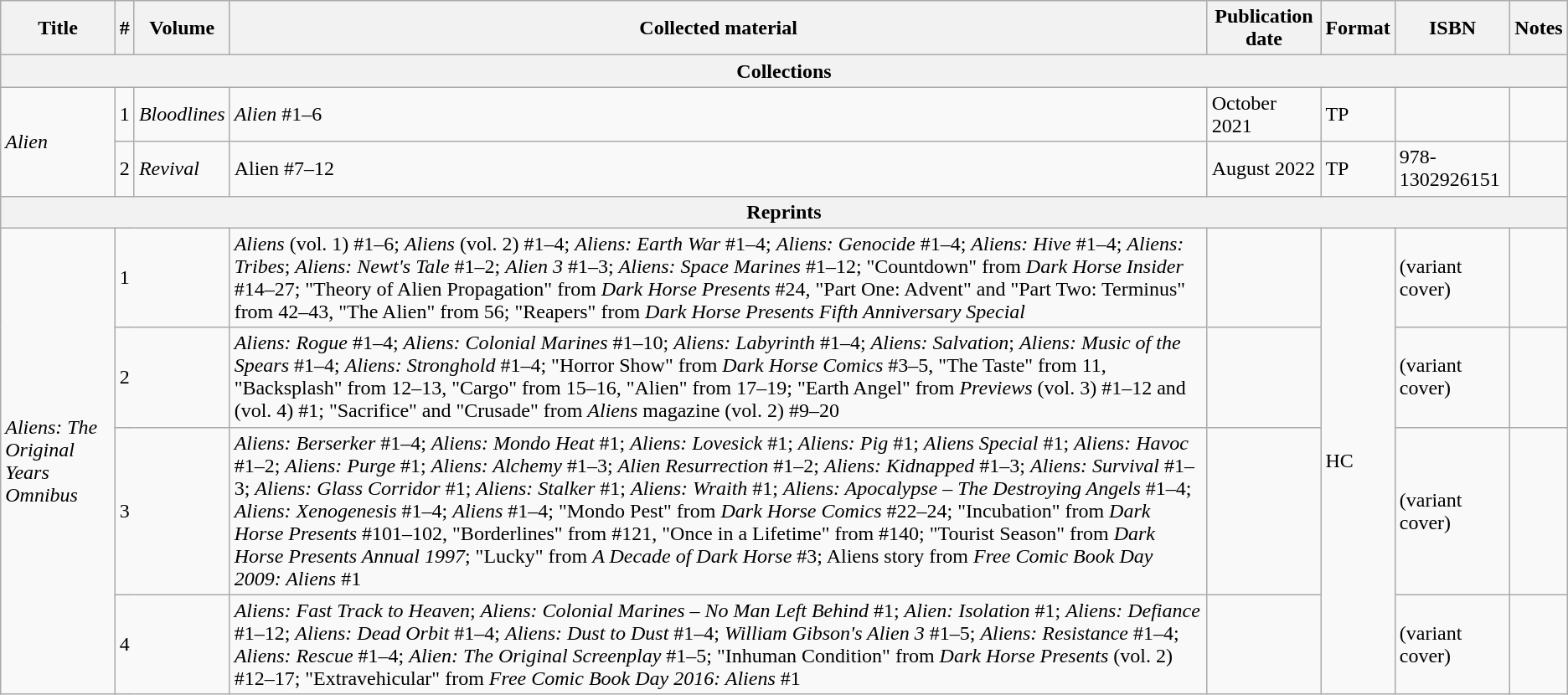<table class="wikitable">
<tr>
<th>Title</th>
<th>#</th>
<th>Volume</th>
<th>Collected material</th>
<th>Publication date</th>
<th>Format</th>
<th>ISBN</th>
<th>Notes</th>
</tr>
<tr>
<th colspan="8">Collections</th>
</tr>
<tr>
<td rowspan="2"><em>Alien</em></td>
<td>1</td>
<td><em>Bloodlines</em></td>
<td><em>Alien</em> #1–6</td>
<td>October 2021</td>
<td>TP</td>
<td></td>
<td></td>
</tr>
<tr>
<td>2</td>
<td><em>Revival</em></td>
<td>Alien #7–12</td>
<td>August 2022</td>
<td>TP</td>
<td>978-1302926151</td>
<td></td>
</tr>
<tr>
<th colspan="8">Reprints</th>
</tr>
<tr>
<td rowspan="4"><em>Aliens: The Original Years Omnibus</em></td>
<td colspan="2">1</td>
<td><em>Aliens</em> (vol. 1) #1–6; <em>Aliens</em> (vol. 2) #1–4; <em>Aliens: Earth War</em> #1–4; <em>Aliens: Genocide</em> #1–4; <em>Aliens: Hive</em> #1–4; <em>Aliens: Tribes</em>; <em>Aliens: Newt's Tale</em> #1–2; <em>Alien 3</em> #1–3; <em>Aliens: Space Marines</em> #1–12; "Countdown" from <em>Dark Horse Insider</em> #14–27; "Theory of Alien Propagation" from <em>Dark Horse Presents</em> #24, "Part One: Advent" and "Part Two: Terminus" from 42–43, "The Alien" from 56; "Reapers" from <em>Dark Horse Presents Fifth Anniversary Special</em></td>
<td></td>
<td rowspan="4">HC</td>
<td> (variant cover)</td>
<td></td>
</tr>
<tr>
<td colspan="2">2</td>
<td><em>Aliens: Rogue</em> #1–4; <em>Aliens: Colonial Marines</em> #1–10; <em>Aliens: Labyrinth</em> #1–4; <em>Aliens: Salvation</em>; <em>Aliens: Music of the Spears</em> #1–4; <em>Aliens: Stronghold</em> #1–4; "Horror Show" from <em>Dark Horse Comics</em> #3–5, "The Taste" from 11, "Backsplash" from 12–13, "Cargo" from 15–16, "Alien" from 17–19; "Earth Angel" from <em>Previews</em> (vol. 3) #1–12 and (vol. 4) #1; "Sacrifice" and "Crusade" from <em>Aliens</em> magazine (vol. 2) #9–20</td>
<td></td>
<td> (variant cover)</td>
<td></td>
</tr>
<tr>
<td colspan="2">3</td>
<td><em>Aliens: Berserker</em> #1–4; <em>Aliens: Mondo Heat</em> #1; <em>Aliens: Lovesick</em> #1; <em>Aliens: Pig</em> #1; <em>Aliens Special</em> #1; <em>Aliens: Havoc</em> #1–2; <em>Aliens: Purge</em> #1; <em>Aliens: Alchemy</em> #1–3; <em>Alien Resurrection</em> #1–2; <em>Aliens: Kidnapped</em> #1–3; <em>Aliens: Survival</em> #1–3; <em>Aliens: Glass Corridor</em> #1; <em>Aliens: Stalker</em> #1; <em>Aliens: Wraith</em> #1; <em>Aliens: Apocalypse – The Destroying Angels</em> #1–4; <em>Aliens: Xenogenesis</em> #1–4; <em>Aliens</em> #1–4; "Mondo Pest" from <em>Dark Horse Comics</em> #22–24; "Incubation" from <em>Dark Horse Presents</em> #101–102, "Borderlines" from #121, "Once in a Lifetime" from #140; "Tourist Season" from <em>Dark Horse Presents Annual 1997</em>; "Lucky" from <em>A Decade of Dark Horse</em> #3; Aliens story from <em>Free Comic Book Day 2009: Aliens</em> #1</td>
<td></td>
<td> (variant cover)</td>
<td></td>
</tr>
<tr>
<td colspan="2">4</td>
<td><em>Aliens: Fast Track to Heaven</em>; <em>Aliens: Colonial Marines – No Man Left Behind</em> #1; <em>Alien: Isolation</em> #1; <em>Aliens: Defiance</em> #1–12; <em>Aliens: Dead Orbit</em> #1–4; <em>Aliens: Dust to Dust</em> #1–4; <em>William Gibson's Alien 3</em> #1–5; <em>Aliens: Resistance</em> #1–4; <em>Aliens: Rescue</em> #1–4; <em>Alien: The Original Screenplay</em> #1–5; "Inhuman Condition" from <em>Dark Horse Presents</em> (vol. 2) #12–17; "Extravehicular" from <em>Free Comic Book Day 2016: Aliens</em> #1</td>
<td></td>
<td> (variant cover)</td>
<td></td>
</tr>
</table>
